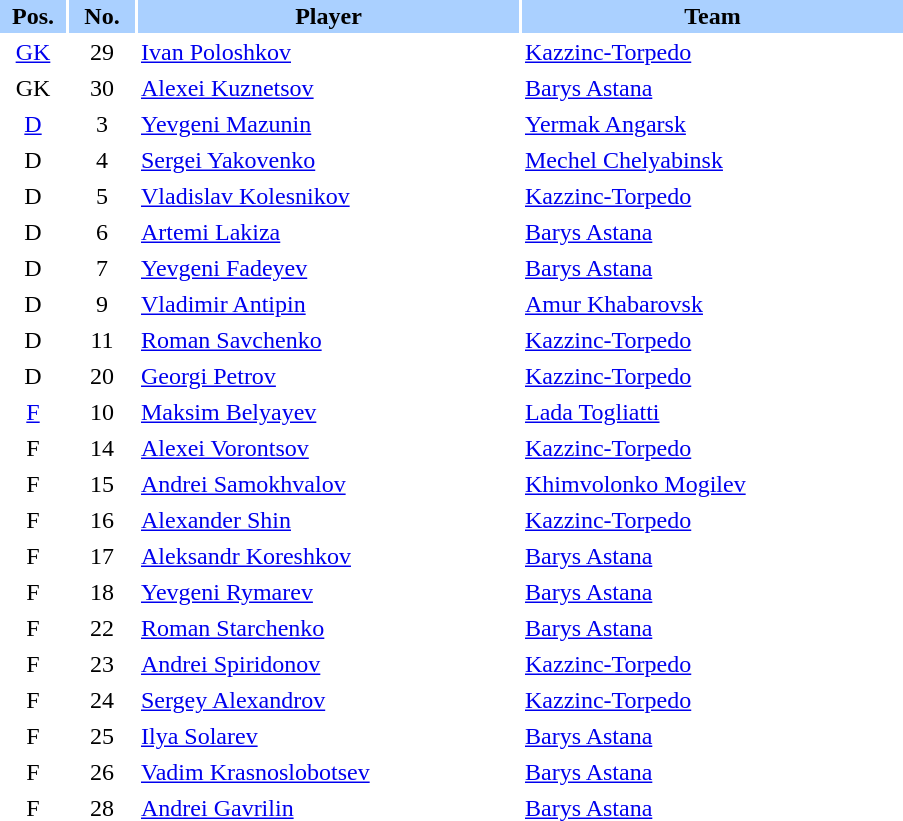<table border="0" cellspacing="2" cellpadding="2">
<tr bgcolor=AAD0FF>
<th width=40>Pos.</th>
<th width=40>No.</th>
<th width=250>Player</th>
<th width=250>Team</th>
</tr>
<tr>
<td style="text-align:center;"><a href='#'>GK</a></td>
<td style="text-align:center;">29</td>
<td><a href='#'>Ivan Poloshkov</a></td>
<td> <a href='#'>Kazzinc-Torpedo</a></td>
</tr>
<tr>
<td style="text-align:center;">GK</td>
<td style="text-align:center;">30</td>
<td><a href='#'>Alexei Kuznetsov</a></td>
<td> <a href='#'>Barys Astana</a></td>
</tr>
<tr>
<td style="text-align:center;"><a href='#'>D</a></td>
<td style="text-align:center;">3</td>
<td><a href='#'>Yevgeni Mazunin</a></td>
<td> <a href='#'>Yermak Angarsk</a></td>
</tr>
<tr>
<td style="text-align:center;">D</td>
<td style="text-align:center;">4</td>
<td><a href='#'>Sergei Yakovenko</a></td>
<td> <a href='#'>Mechel Chelyabinsk</a></td>
</tr>
<tr>
<td style="text-align:center;">D</td>
<td style="text-align:center;">5</td>
<td><a href='#'>Vladislav Kolesnikov</a></td>
<td> <a href='#'>Kazzinc-Torpedo</a></td>
</tr>
<tr>
<td style="text-align:center;">D</td>
<td style="text-align:center;">6</td>
<td><a href='#'>Artemi Lakiza</a></td>
<td> <a href='#'>Barys Astana</a></td>
</tr>
<tr>
<td style="text-align:center;">D</td>
<td style="text-align:center;">7</td>
<td><a href='#'>Yevgeni Fadeyev</a></td>
<td> <a href='#'>Barys Astana</a></td>
</tr>
<tr>
<td style="text-align:center;">D</td>
<td style="text-align:center;">9</td>
<td><a href='#'>Vladimir Antipin</a></td>
<td> <a href='#'>Amur Khabarovsk</a></td>
</tr>
<tr>
<td style="text-align:center;">D</td>
<td style="text-align:center;">11</td>
<td><a href='#'>Roman Savchenko</a></td>
<td> <a href='#'>Kazzinc-Torpedo</a></td>
</tr>
<tr>
<td style="text-align:center;">D</td>
<td style="text-align:center;">20</td>
<td><a href='#'>Georgi Petrov</a></td>
<td> <a href='#'>Kazzinc-Torpedo</a></td>
</tr>
<tr>
<td style="text-align:center;"><a href='#'>F</a></td>
<td style="text-align:center;">10</td>
<td><a href='#'>Maksim Belyayev</a></td>
<td> <a href='#'>Lada Togliatti</a></td>
</tr>
<tr>
<td style="text-align:center;">F</td>
<td style="text-align:center;">14</td>
<td><a href='#'>Alexei Vorontsov</a></td>
<td> <a href='#'>Kazzinc-Torpedo</a></td>
</tr>
<tr>
<td style="text-align:center;">F</td>
<td style="text-align:center;">15</td>
<td><a href='#'>Andrei Samokhvalov</a></td>
<td> <a href='#'>Khimvolonko Mogilev</a></td>
</tr>
<tr>
<td style="text-align:center;">F</td>
<td style="text-align:center;">16</td>
<td><a href='#'>Alexander Shin</a></td>
<td> <a href='#'>Kazzinc-Torpedo</a></td>
</tr>
<tr>
<td style="text-align:center;">F</td>
<td style="text-align:center;">17</td>
<td><a href='#'>Aleksandr Koreshkov</a></td>
<td> <a href='#'>Barys Astana</a></td>
</tr>
<tr>
<td style="text-align:center;">F</td>
<td style="text-align:center;">18</td>
<td><a href='#'>Yevgeni Rymarev</a></td>
<td> <a href='#'>Barys Astana</a></td>
</tr>
<tr>
<td style="text-align:center;">F</td>
<td style="text-align:center;">22</td>
<td><a href='#'>Roman Starchenko</a></td>
<td> <a href='#'>Barys Astana</a></td>
</tr>
<tr>
<td style="text-align:center;">F</td>
<td style="text-align:center;">23</td>
<td><a href='#'>Andrei Spiridonov</a></td>
<td> <a href='#'>Kazzinc-Torpedo</a></td>
</tr>
<tr>
<td style="text-align:center;">F</td>
<td style="text-align:center;">24</td>
<td><a href='#'>Sergey Alexandrov</a></td>
<td> <a href='#'>Kazzinc-Torpedo</a></td>
</tr>
<tr>
<td style="text-align:center;">F</td>
<td style="text-align:center;">25</td>
<td><a href='#'>Ilya Solarev</a></td>
<td> <a href='#'>Barys Astana</a></td>
</tr>
<tr>
<td style="text-align:center;">F</td>
<td style="text-align:center;">26</td>
<td><a href='#'>Vadim Krasnoslobotsev</a></td>
<td> <a href='#'>Barys Astana</a></td>
</tr>
<tr>
<td style="text-align:center;">F</td>
<td style="text-align:center;">28</td>
<td><a href='#'>Andrei Gavrilin</a></td>
<td> <a href='#'>Barys Astana</a></td>
</tr>
</table>
